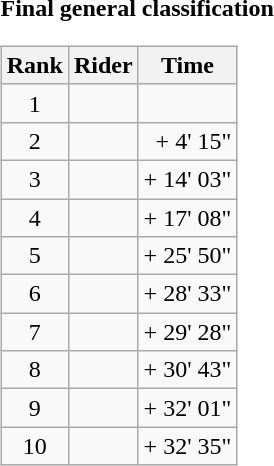<table>
<tr>
<td><strong>Final general classification</strong><br><table class="wikitable">
<tr>
<th scope="col">Rank</th>
<th scope="col">Rider</th>
<th scope="col">Time</th>
</tr>
<tr>
<td style="text-align:center;">1</td>
<td></td>
<td style="text-align:right;"></td>
</tr>
<tr>
<td style="text-align:center;">2</td>
<td></td>
<td style="text-align:right;">+ 4' 15"</td>
</tr>
<tr>
<td style="text-align:center;">3</td>
<td></td>
<td style="text-align:right;">+ 14' 03"</td>
</tr>
<tr>
<td style="text-align:center;">4</td>
<td></td>
<td style="text-align:right;">+ 17' 08"</td>
</tr>
<tr>
<td style="text-align:center;">5</td>
<td></td>
<td style="text-align:right;">+ 25' 50"</td>
</tr>
<tr>
<td style="text-align:center;">6</td>
<td></td>
<td style="text-align:right;">+ 28' 33"</td>
</tr>
<tr>
<td style="text-align:center;">7</td>
<td></td>
<td style="text-align:right;">+ 29' 28"</td>
</tr>
<tr>
<td style="text-align:center;">8</td>
<td></td>
<td style="text-align:right;">+ 30' 43"</td>
</tr>
<tr>
<td style="text-align:center;">9</td>
<td></td>
<td style="text-align:right;">+ 32' 01"</td>
</tr>
<tr>
<td style="text-align:center;">10</td>
<td></td>
<td style="text-align:right;">+ 32' 35"</td>
</tr>
</table>
</td>
</tr>
</table>
